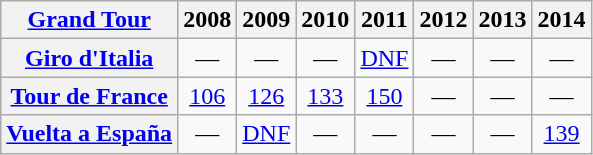<table class="wikitable plainrowheaders">
<tr>
<th scope="col"><a href='#'>Grand Tour</a></th>
<th scope="col">2008</th>
<th scope="col">2009</th>
<th scope="col">2010</th>
<th scope="col">2011</th>
<th scope="col">2012</th>
<th scope="col">2013</th>
<th scope="col">2014</th>
</tr>
<tr style="text-align:center;">
<th scope="row"> <a href='#'>Giro d'Italia</a></th>
<td>—</td>
<td>—</td>
<td>—</td>
<td><a href='#'>DNF</a></td>
<td>—</td>
<td>—</td>
<td>—</td>
</tr>
<tr style="text-align:center;">
<th scope="row"> <a href='#'>Tour de France</a></th>
<td><a href='#'>106</a></td>
<td><a href='#'>126</a></td>
<td><a href='#'>133</a></td>
<td><a href='#'>150</a></td>
<td>—</td>
<td>—</td>
<td>—</td>
</tr>
<tr style="text-align:center;">
<th scope="row"> <a href='#'>Vuelta a España</a></th>
<td>—</td>
<td><a href='#'>DNF</a></td>
<td>—</td>
<td>—</td>
<td>—</td>
<td>—</td>
<td><a href='#'>139</a></td>
</tr>
</table>
